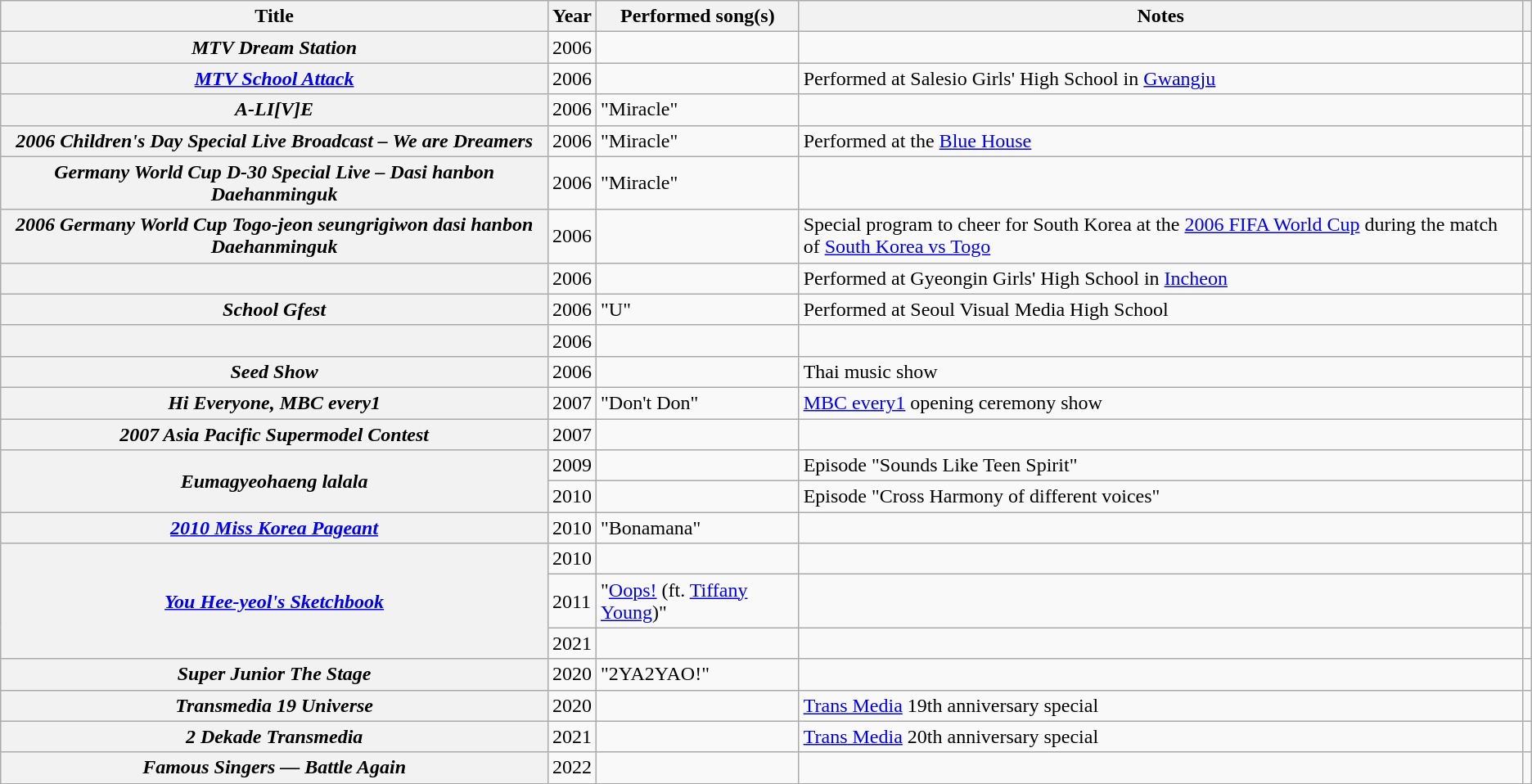<table class="wikitable plainrowheaders sortable">
<tr>
<th scope="col">Title</th>
<th scope="col">Year</th>
<th scope="col">Performed song(s)</th>
<th scope="col" class="unsortable">Notes</th>
<th scope="col" class="unsortable"></th>
</tr>
<tr>
<th scope="row"><em>MTV Dream Station</em></th>
<td>2006</td>
<td></td>
<td></td>
<td></td>
</tr>
<tr>
<th scope="row"><em><a href='#'>MTV School Attack</a></em></th>
<td>2006</td>
<td></td>
<td>Performed at Salesio Girls' High School in <a href='#'>Gwangju</a></td>
<td></td>
</tr>
<tr>
<th scope="row"><em>A-LI[V]E</em></th>
<td>2006</td>
<td>"Miracle"</td>
<td></td>
<td></td>
</tr>
<tr>
<th scope="row"><em>2006 Children's Day Special Live Broadcast – We are Dreamers</em></th>
<td>2006</td>
<td>"Miracle"</td>
<td>Performed at the <a href='#'>Blue House</a></td>
<td></td>
</tr>
<tr>
<th scope="row"><em>Germany World Cup D-30 Special Live – Dasi hanbon Daehanminguk</em></th>
<td>2006</td>
<td>"Miracle"</td>
<td></td>
<td></td>
</tr>
<tr>
<th scope="row"><em>2006 Germany World Cup Togo-jeon seungrigiwon dasi hanbon Daehanminguk</em></th>
<td>2006</td>
<td></td>
<td>Special program to cheer for South Korea at the <a href='#'>2006 FIFA World Cup</a> during the match of <a href='#'>South Korea vs Togo</a></td>
<td></td>
</tr>
<tr>
<th scope="row"><em></em></th>
<td>2006</td>
<td></td>
<td>Performed at Gyeongin Girls' High School in <a href='#'>Incheon</a></td>
<td></td>
</tr>
<tr>
<th scope="row"><em>School Gfest</em></th>
<td>2006</td>
<td>"U"</td>
<td>Performed at Seoul Visual Media High School</td>
<td></td>
</tr>
<tr>
<th scope="row"><em></em></th>
<td>2006</td>
<td></td>
<td></td>
<td></td>
</tr>
<tr>
<th scope="row"><em>Seed Show</em></th>
<td>2006</td>
<td></td>
<td>Thai music show</td>
<td></td>
</tr>
<tr>
<th scope="row"><em>Hi Everyone, MBC every1</em></th>
<td>2007</td>
<td>"Don't Don"</td>
<td><a href='#'>MBC every1</a> opening ceremony show</td>
<td></td>
</tr>
<tr>
<th scope="row"><em>2007 Asia Pacific Supermodel Contest</em></th>
<td>2007</td>
<td></td>
<td></td>
<td></td>
</tr>
<tr>
<th scope="rowgroup" rowspan="2"><em>Eumagyeohaeng lalala</em></th>
<td>2009</td>
<td></td>
<td>Episode "Sounds Like Teen Spirit"</td>
<td></td>
</tr>
<tr>
<td>2010</td>
<td></td>
<td>Episode "Cross Harmony of different voices"</td>
<td></td>
</tr>
<tr>
<th scope="row"><em><a href='#'>2010 Miss Korea Pageant</a></em></th>
<td>2010</td>
<td>"Bonamana"</td>
<td></td>
<td></td>
</tr>
<tr>
<th scope="rowgroup" rowspan="3"><em><a href='#'>You Hee-yeol's Sketchbook</a></em></th>
<td>2010</td>
<td></td>
<td></td>
<td></td>
</tr>
<tr>
<td>2011</td>
<td>"<a href='#'>Oops!</a> (ft. <a href='#'>Tiffany Young</a>)"</td>
<td></td>
<td></td>
</tr>
<tr>
<td>2021</td>
<td></td>
<td></td>
<td></td>
</tr>
<tr>
<th scope="row"><em>Super Junior The Stage</em></th>
<td>2020</td>
<td>"2YA2YAO!"</td>
<td></td>
<td></td>
</tr>
<tr>
<th scope="row"><em>Transmedia 19 Universe</em></th>
<td>2020</td>
<td><br></td>
<td><a href='#'>Trans Media</a> 19th anniversary special</td>
<td></td>
</tr>
<tr>
<th scope="row"><em>2 Dekade Transmedia</em></th>
<td>2021</td>
<td></td>
<td><a href='#'>Trans Media</a> 20th anniversary special</td>
<td></td>
</tr>
<tr>
<th scope="row"><em>Famous Singers — Battle Again</em></th>
<td>2022</td>
<td></td>
<td></td>
<td></td>
</tr>
</table>
